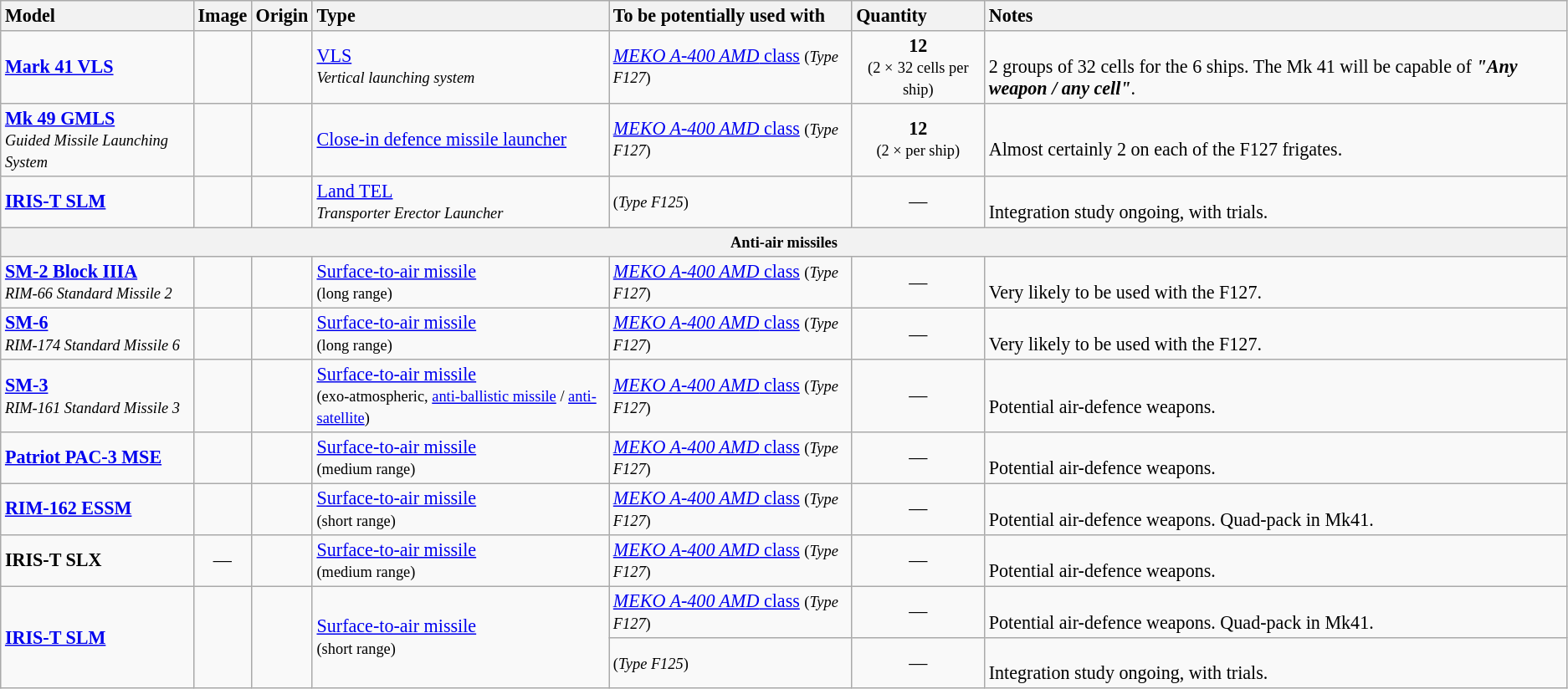<table class="wikitable" style="font-size: 92%;">
<tr>
<th style="text-align: left">Model</th>
<th style="text-align: left">Image</th>
<th style="text-align: left">Origin</th>
<th style="text-align: left">Type</th>
<th style="text-align: left">To be potentially used with</th>
<th style="text-align: left">Quantity</th>
<th style="text-align: left">Notes</th>
</tr>
<tr>
<td><a href='#'><strong>Mark 41 VLS</strong></a></td>
<td style="text-align: center"></td>
<td></td>
<td><a href='#'>VLS</a><br><small><em>Vertical launching system</em></small></td>
<td><a href='#'><em>MEKO A-400 AMD</em> class</a> <small>(<em>Type F127</em>)</small></td>
<td style="text-align: center"><strong>12</strong><br><small>(2 ×</small> <small>32 cells per ship)</small></td>
<td><br>2 groups of 32 cells for the 6 ships. The Mk 41 will be capable of <strong><em>"Any weapon / any cell"</em></strong>.</td>
</tr>
<tr>
<td><strong><a href='#'>Mk 49 GMLS</a></strong><br><small><em>Guided Missile Launching System</em></small></td>
<td style="text-align: center"></td>
<td><br></td>
<td><a href='#'>Close-in defence missile launcher</a></td>
<td><a href='#'><em>MEKO A-400 AMD</em> class</a> <small>(<em>Type F127</em>)</small></td>
<td style="text-align: center"><strong>12</strong><br><small>(2 × per ship)</small></td>
<td><br>Almost certainly 2 on each of the F127 frigates.</td>
</tr>
<tr>
<td><strong><a href='#'>IRIS-T SLM</a></strong></td>
<td style="text-align: center"></td>
<td></td>
<td><a href='#'>Land TEL</a><br><em><small>Transporter Erector Launcher</small></em></td>
<td> <small>(<em>Type F125</em>)</small></td>
<td style="text-align: center">—</td>
<td><br>Integration study ongoing, with trials.</td>
</tr>
<tr>
<th colspan="7"><small>Anti-air missiles</small></th>
</tr>
<tr>
<td><strong><a href='#'>SM-2 Block IIIA</a></strong><br><small><em>RIM-66 Standard Missile 2</em></small></td>
<td style="text-align: center"></td>
<td></td>
<td><a href='#'>Surface-to-air missile</a><br><small>(long range)</small></td>
<td><a href='#'><em>MEKO A-400 AMD</em> class</a> <small>(<em>Type F127</em>)</small></td>
<td style="text-align: center">—</td>
<td><br>Very likely to be used with the F127.</td>
</tr>
<tr>
<td><strong><a href='#'>SM-6</a></strong><br><small><em>RIM-174 Standard Missile 6</em></small></td>
<td style="text-align: center"></td>
<td></td>
<td><a href='#'>Surface-to-air missile</a><br><small>(long range)</small></td>
<td><a href='#'><em>MEKO A-400 AMD</em> class</a> <small>(<em>Type F127</em>)</small></td>
<td style="text-align: center">—</td>
<td><br>Very likely to be used with the F127.</td>
</tr>
<tr>
<td><strong><a href='#'>SM-3</a></strong><br><small><em>RIM-161 Standard Missile 3</em></small></td>
<td style="text-align: center"></td>
<td></td>
<td><a href='#'>Surface-to-air missile</a><br><small>(exo-atmospheric, <a href='#'>anti-ballistic missile</a> / <a href='#'>anti-satellite</a>)</small></td>
<td><a href='#'><em>MEKO A-400 AMD</em> class</a> <small>(<em>Type F127</em>)</small></td>
<td style="text-align: center">—</td>
<td><br>Potential air-defence weapons.</td>
</tr>
<tr>
<td><a href='#'><strong>Patriot PAC-3 MSE</strong></a></td>
<td style="text-align: center"></td>
<td><br></td>
<td><a href='#'>Surface-to-air missile</a><br><small>(medium range)</small></td>
<td><a href='#'><em>MEKO A-400 AMD</em> class</a> <small>(<em>Type F127</em>)</small></td>
<td style="text-align: center">—</td>
<td><br>Potential air-defence weapons.</td>
</tr>
<tr>
<td><strong><a href='#'>RIM-162  ESSM</a></strong></td>
<td style="text-align: center"></td>
<td></td>
<td><a href='#'>Surface-to-air missile</a><br><small>(short range)</small></td>
<td><a href='#'><em>MEKO A-400 AMD</em> class</a> <small>(<em>Type F127</em>)</small></td>
<td style="text-align: center">—</td>
<td><br>Potential air-defence weapons. Quad-pack in Mk41.</td>
</tr>
<tr>
<td><strong>IRIS-T SLX</strong></td>
<td style="text-align: center">—</td>
<td></td>
<td><a href='#'>Surface-to-air missile</a><br><small>(medium range)</small></td>
<td><a href='#'><em>MEKO A-400 AMD</em> class</a> <small>(<em>Type F127</em>)</small></td>
<td style="text-align: center">—</td>
<td><br>Potential air-defence weapons.</td>
</tr>
<tr>
<td rowspan="2"><strong><a href='#'>IRIS-T SLM</a></strong></td>
<td rowspan="2" style="text-align: center"></td>
<td rowspan="2"></td>
<td rowspan="2"><a href='#'>Surface-to-air missile</a><br><small>(short range)</small></td>
<td><a href='#'><em>MEKO A-400 AMD</em> class</a> <small>(<em>Type F127</em>)</small></td>
<td style="text-align: center">—</td>
<td><br>Potential air-defence weapons. Quad-pack in Mk41.</td>
</tr>
<tr>
<td> <small>(<em>Type F125</em>)</small></td>
<td style="text-align: center">—</td>
<td><br>Integration study ongoing, with trials.</td>
</tr>
</table>
